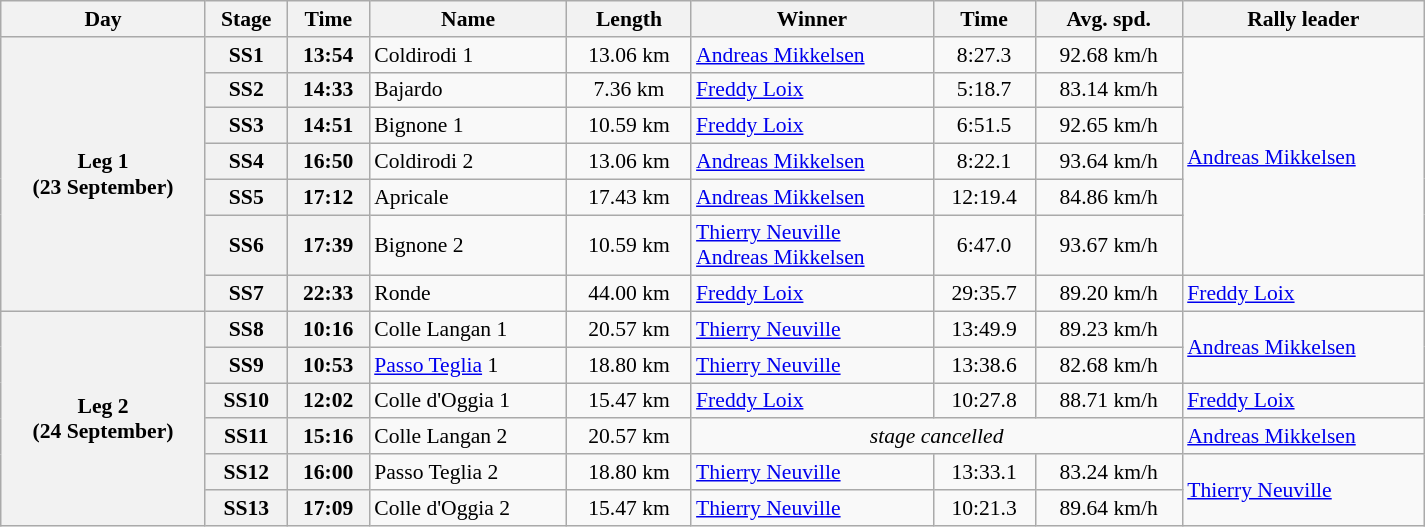<table class="wikitable" width=100% style="text-align: center; font-size: 90%; max-width: 950px;">
<tr>
<th>Day</th>
<th>Stage</th>
<th>Time</th>
<th>Name</th>
<th>Length</th>
<th>Winner</th>
<th>Time</th>
<th>Avg. spd.</th>
<th>Rally leader</th>
</tr>
<tr>
<th rowspan="7">Leg 1<br>(23 September)</th>
<th>SS1</th>
<th>13:54</th>
<td align=left>Coldirodi 1</td>
<td>13.06 km</td>
<td align=left> <a href='#'>Andreas Mikkelsen</a></td>
<td>8:27.3</td>
<td>92.68 km/h</td>
<td align=left rowspan=6> <a href='#'>Andreas Mikkelsen</a></td>
</tr>
<tr>
<th>SS2</th>
<th>14:33</th>
<td align=left>Bajardo</td>
<td>7.36 km</td>
<td align=left> <a href='#'>Freddy Loix</a></td>
<td>5:18.7</td>
<td>83.14 km/h</td>
</tr>
<tr>
<th>SS3</th>
<th>14:51</th>
<td align=left>Bignone 1</td>
<td>10.59 km</td>
<td align=left> <a href='#'>Freddy Loix</a></td>
<td>6:51.5</td>
<td>92.65 km/h</td>
</tr>
<tr>
<th>SS4</th>
<th>16:50</th>
<td align=left>Coldirodi 2</td>
<td>13.06 km</td>
<td align=left> <a href='#'>Andreas Mikkelsen</a></td>
<td>8:22.1</td>
<td>93.64 km/h</td>
</tr>
<tr>
<th>SS5</th>
<th>17:12</th>
<td align=left>Apricale</td>
<td>17.43 km</td>
<td align=left> <a href='#'>Andreas Mikkelsen</a></td>
<td>12:19.4</td>
<td>84.86 km/h</td>
</tr>
<tr>
<th>SS6</th>
<th>17:39</th>
<td align=left>Bignone 2</td>
<td>10.59 km</td>
<td align=left> <a href='#'>Thierry Neuville</a><br> <a href='#'>Andreas Mikkelsen</a></td>
<td>6:47.0</td>
<td>93.67 km/h</td>
</tr>
<tr>
<th>SS7</th>
<th>22:33</th>
<td align=left>Ronde</td>
<td>44.00 km</td>
<td align=left> <a href='#'>Freddy Loix</a></td>
<td>29:35.7</td>
<td>89.20 km/h</td>
<td align=left> <a href='#'>Freddy Loix</a></td>
</tr>
<tr>
<th rowspan="6">Leg 2<br>(24 September)</th>
<th>SS8</th>
<th>10:16</th>
<td align=left>Colle Langan 1</td>
<td>20.57 km</td>
<td align=left> <a href='#'>Thierry Neuville</a></td>
<td>13:49.9</td>
<td>89.23 km/h</td>
<td align=left rowspan=2> <a href='#'>Andreas Mikkelsen</a></td>
</tr>
<tr>
<th>SS9</th>
<th>10:53</th>
<td align=left><a href='#'>Passo Teglia</a> 1</td>
<td>18.80 km</td>
<td align=left> <a href='#'>Thierry Neuville</a></td>
<td>13:38.6</td>
<td>82.68 km/h</td>
</tr>
<tr>
<th>SS10</th>
<th>12:02</th>
<td align=left>Colle d'Oggia 1</td>
<td>15.47 km</td>
<td align=left> <a href='#'>Freddy Loix</a></td>
<td>10:27.8</td>
<td>88.71 km/h</td>
<td align=left> <a href='#'>Freddy Loix</a></td>
</tr>
<tr>
<th>SS11</th>
<th>15:16</th>
<td align=left>Colle Langan 2</td>
<td>20.57 km</td>
<td align=center colspan=3><em>stage cancelled</em></td>
<td align=left> <a href='#'>Andreas Mikkelsen</a></td>
</tr>
<tr>
<th>SS12</th>
<th>16:00</th>
<td align=left>Passo Teglia 2</td>
<td>18.80 km</td>
<td align=left> <a href='#'>Thierry Neuville</a></td>
<td>13:33.1</td>
<td>83.24 km/h</td>
<td align=left rowspan=2> <a href='#'>Thierry Neuville</a></td>
</tr>
<tr>
<th>SS13</th>
<th>17:09</th>
<td align=left>Colle d'Oggia 2</td>
<td>15.47 km</td>
<td align=left> <a href='#'>Thierry Neuville</a></td>
<td>10:21.3</td>
<td>89.64 km/h</td>
</tr>
</table>
